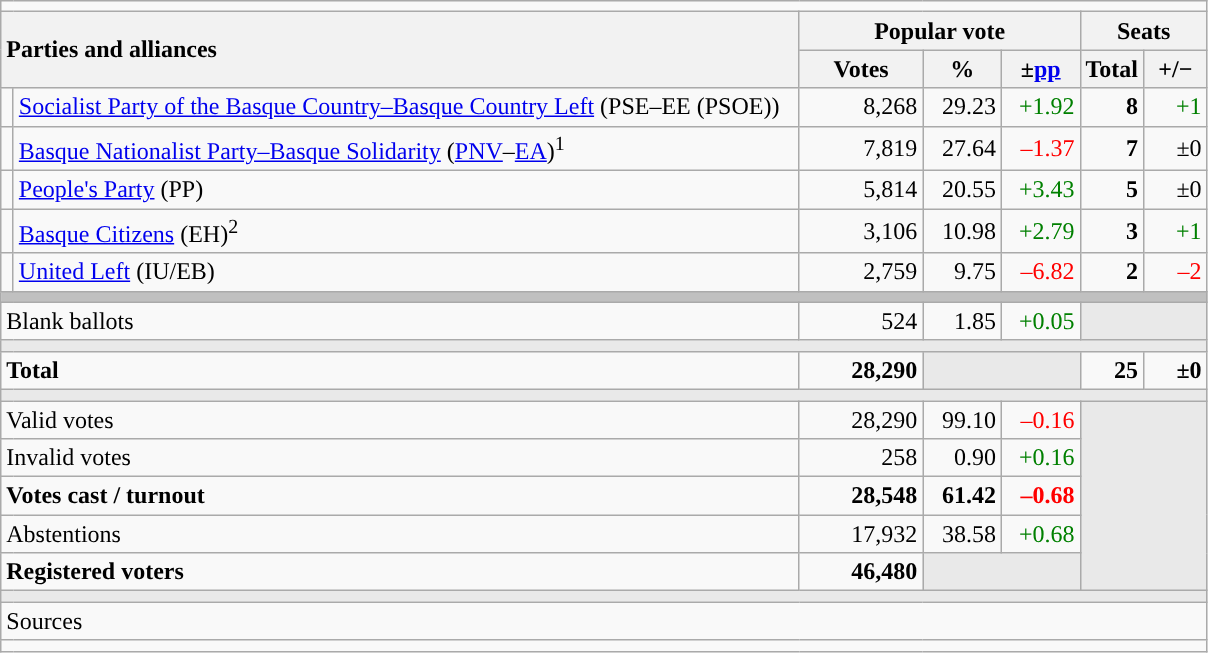<table class="wikitable" style="text-align:right;">
<tr>
<td colspan="7"></td>
</tr>
<tr>
<th style="text-align:left;" rowspan="2" colspan="2" width="525">Parties and alliances</th>
<th colspan="3">Popular vote</th>
<th colspan="2">Seats</th>
</tr>
<tr>
<th width="75">Votes</th>
<th width="45">%</th>
<th width="45">±<a href='#'>pp</a></th>
<th width="35">Total</th>
<th width="35">+/−</th>
</tr>
<tr>
<td width="1" style="color:inherit;background:"></td>
<td align="left"><a href='#'>Socialist Party of the Basque Country–Basque Country Left</a> (PSE–EE (PSOE))</td>
<td>8,268</td>
<td>29.23</td>
<td style="color:green;">+1.92</td>
<td><strong>8</strong></td>
<td style="color:green;">+1</td>
</tr>
<tr>
<td style="color:inherit;background:"></td>
<td align="left"><a href='#'>Basque Nationalist Party–Basque Solidarity</a> (<a href='#'>PNV</a>–<a href='#'>EA</a>)<sup>1</sup></td>
<td>7,819</td>
<td>27.64</td>
<td style="color:red;">–1.37</td>
<td><strong>7</strong></td>
<td>±0</td>
</tr>
<tr>
<td style="color:inherit;background:"></td>
<td align="left"><a href='#'>People's Party</a> (PP)</td>
<td>5,814</td>
<td>20.55</td>
<td style="color:green;">+3.43</td>
<td><strong>5</strong></td>
<td>±0</td>
</tr>
<tr>
<td style="color:inherit;background:"></td>
<td align="left"><a href='#'>Basque Citizens</a> (EH)<sup>2</sup></td>
<td>3,106</td>
<td>10.98</td>
<td style="color:green;">+2.79</td>
<td><strong>3</strong></td>
<td style="color:green;">+1</td>
</tr>
<tr>
<td style="color:inherit;background:"></td>
<td align="left"><a href='#'>United Left</a> (IU/EB)</td>
<td>2,759</td>
<td>9.75</td>
<td style="color:red;">–6.82</td>
<td><strong>2</strong></td>
<td style="color:red;">–2</td>
</tr>
<tr>
<td colspan="7" style="color:inherit;background:#C0C0C0"></td>
</tr>
<tr>
<td align="left" colspan="2">Blank ballots</td>
<td>524</td>
<td>1.85</td>
<td style="color:green;">+0.05</td>
<td style="color:inherit;background:#E9E9E9" colspan="2"></td>
</tr>
<tr>
<td colspan="7" style="color:inherit;background:#E9E9E9"></td>
</tr>
<tr style="font-weight:bold;">
<td align="left" colspan="2">Total</td>
<td>28,290</td>
<td bgcolor="#E9E9E9" colspan="2"></td>
<td>25</td>
<td>±0</td>
</tr>
<tr>
<td colspan="7" style="color:inherit;background:#E9E9E9"></td>
</tr>
<tr>
<td align="left" colspan="2">Valid votes</td>
<td>28,290</td>
<td>99.10</td>
<td style="color:red;">–0.16</td>
<td bgcolor="#E9E9E9" colspan="2" rowspan="5"></td>
</tr>
<tr>
<td align="left" colspan="2">Invalid votes</td>
<td>258</td>
<td>0.90</td>
<td style="color:green;">+0.16</td>
</tr>
<tr style="font-weight:bold;">
<td align="left" colspan="2">Votes cast / turnout</td>
<td>28,548</td>
<td>61.42</td>
<td style="color:red;">–0.68</td>
</tr>
<tr>
<td align="left" colspan="2">Abstentions</td>
<td>17,932</td>
<td>38.58</td>
<td style="color:green;">+0.68</td>
</tr>
<tr style="font-weight:bold;">
<td align="left" colspan="2">Registered voters</td>
<td>46,480</td>
<td bgcolor="#E9E9E9" colspan="2"></td>
</tr>
<tr>
<td colspan="7" style="color:inherit;background:#E9E9E9"></td>
</tr>
<tr>
<td align="left" colspan="7">Sources</td>
</tr>
<tr>
<td colspan="7" style="text-align:left; max-width:790px;"></td>
</tr>
</table>
